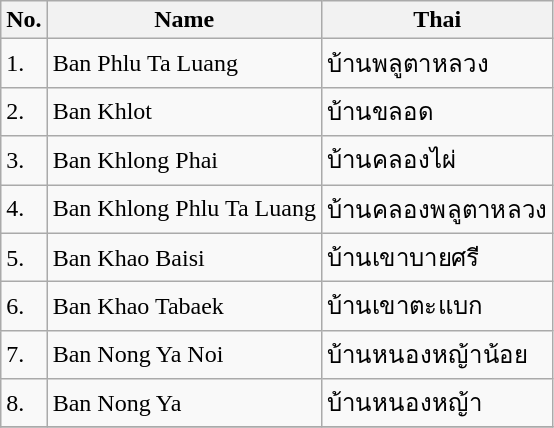<table class="wikitable sortable">
<tr>
<th>No.</th>
<th>Name</th>
<th>Thai</th>
</tr>
<tr>
<td>1.</td>
<td>Ban Phlu Ta Luang</td>
<td>บ้านพลูตาหลวง</td>
</tr>
<tr>
<td>2.</td>
<td>Ban Khlot</td>
<td>บ้านขลอด</td>
</tr>
<tr>
<td>3.</td>
<td>Ban Khlong Phai</td>
<td>บ้านคลองไผ่</td>
</tr>
<tr>
<td>4.</td>
<td>Ban Khlong Phlu Ta Luang</td>
<td>บ้านคลองพลูตาหลวง</td>
</tr>
<tr>
<td>5.</td>
<td>Ban Khao Baisi</td>
<td>บ้านเขาบายศรี</td>
</tr>
<tr>
<td>6.</td>
<td>Ban Khao Tabaek</td>
<td>บ้านเขาตะแบก</td>
</tr>
<tr>
<td>7.</td>
<td>Ban Nong Ya Noi</td>
<td>บ้านหนองหญ้าน้อย</td>
</tr>
<tr>
<td>8.</td>
<td>Ban Nong Ya</td>
<td>บ้านหนองหญ้า</td>
</tr>
<tr>
</tr>
</table>
